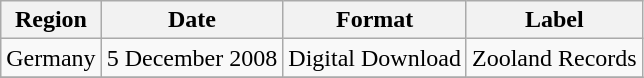<table class=wikitable>
<tr>
<th>Region</th>
<th>Date</th>
<th>Format</th>
<th>Label</th>
</tr>
<tr>
<td>Germany</td>
<td>5 December 2008</td>
<td>Digital Download</td>
<td>Zooland Records</td>
</tr>
<tr>
</tr>
</table>
